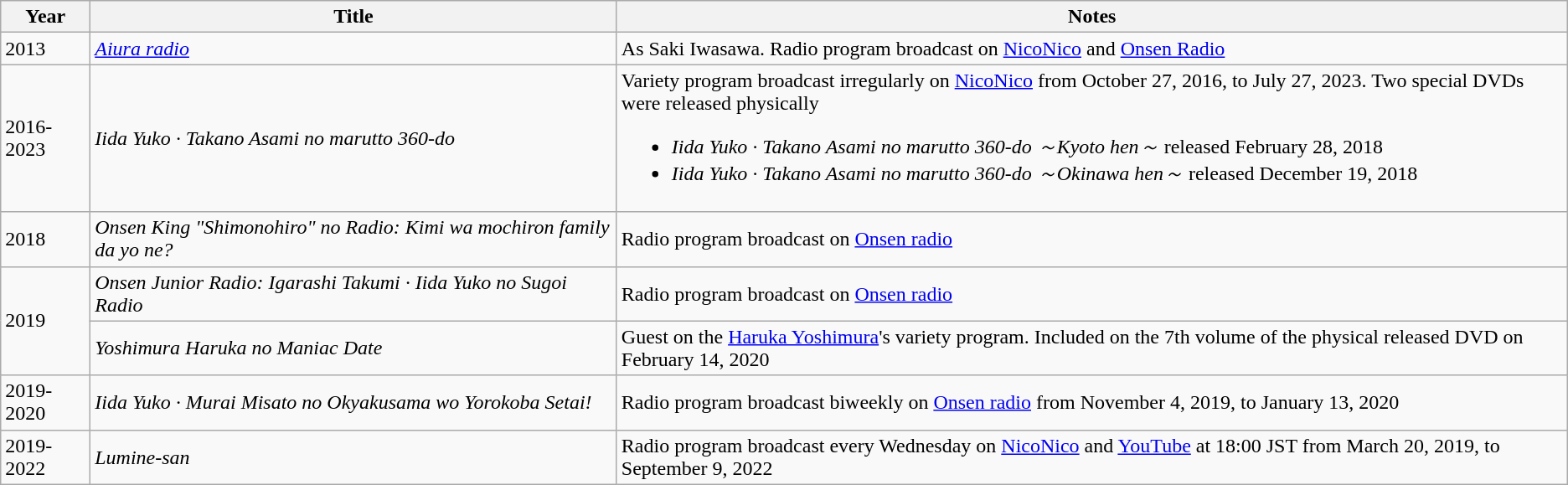<table class="wikitable">
<tr>
<th>Year</th>
<th>Title</th>
<th>Notes</th>
</tr>
<tr>
<td>2013</td>
<td><em><a href='#'> Aiura radio</a></em></td>
<td>As Saki Iwasawa. Radio program broadcast on <a href='#'>NicoNico</a> and <a href='#'>Onsen Radio</a></td>
</tr>
<tr>
<td>2016-2023</td>
<td><em>Iida Yuko · Takano Asami no marutto 360-do</em></td>
<td rowspan="left">Variety program broadcast irregularly on <a href='#'>NicoNico</a> from October 27, 2016, to July 27, 2023. Two special DVDs were released physically<br><ul><li><em>Iida Yuko · Takano Asami no marutto 360-do ～Kyoto hen～</em> released February 28, 2018</li><li><em>Iida Yuko · Takano Asami no marutto 360-do ～Okinawa hen～</em> released December 19, 2018</li></ul></td>
</tr>
<tr>
<td>2018</td>
<td><em>Onsen King "Shimonohiro" no Radio: Kimi wa mochiron <Onsen> family da yo ne?</em> </td>
<td>Radio program broadcast on <a href='#'>Onsen radio</a></td>
</tr>
<tr>
<td rowspan="2">2019</td>
<td><em>Onsen Junior Radio: Igarashi Takumi · Iida Yuko no Sugoi Radio</em></td>
<td>Radio program broadcast on <a href='#'>Onsen radio</a></td>
</tr>
<tr>
<td><em>Yoshimura Haruka no Maniac Date</em></td>
<td>Guest on the <a href='#'>Haruka Yoshimura</a>'s variety program. Included on the 7th volume of the physical released DVD on February 14, 2020</td>
</tr>
<tr>
<td>2019-2020</td>
<td><em>Iida Yuko · Murai Misato no Okyakusama wo Yorokoba Setai!</em></td>
<td>Radio program broadcast biweekly on <a href='#'>Onsen radio</a> from November 4, 2019, to January 13, 2020</td>
</tr>
<tr>
<td>2019-2022</td>
<td><em>Lumine-san</em> </td>
<td>Radio program broadcast every Wednesday on <a href='#'>NicoNico</a> and <a href='#'>YouTube</a> at 18:00 JST from March 20, 2019, to September 9, 2022</td>
</tr>
</table>
